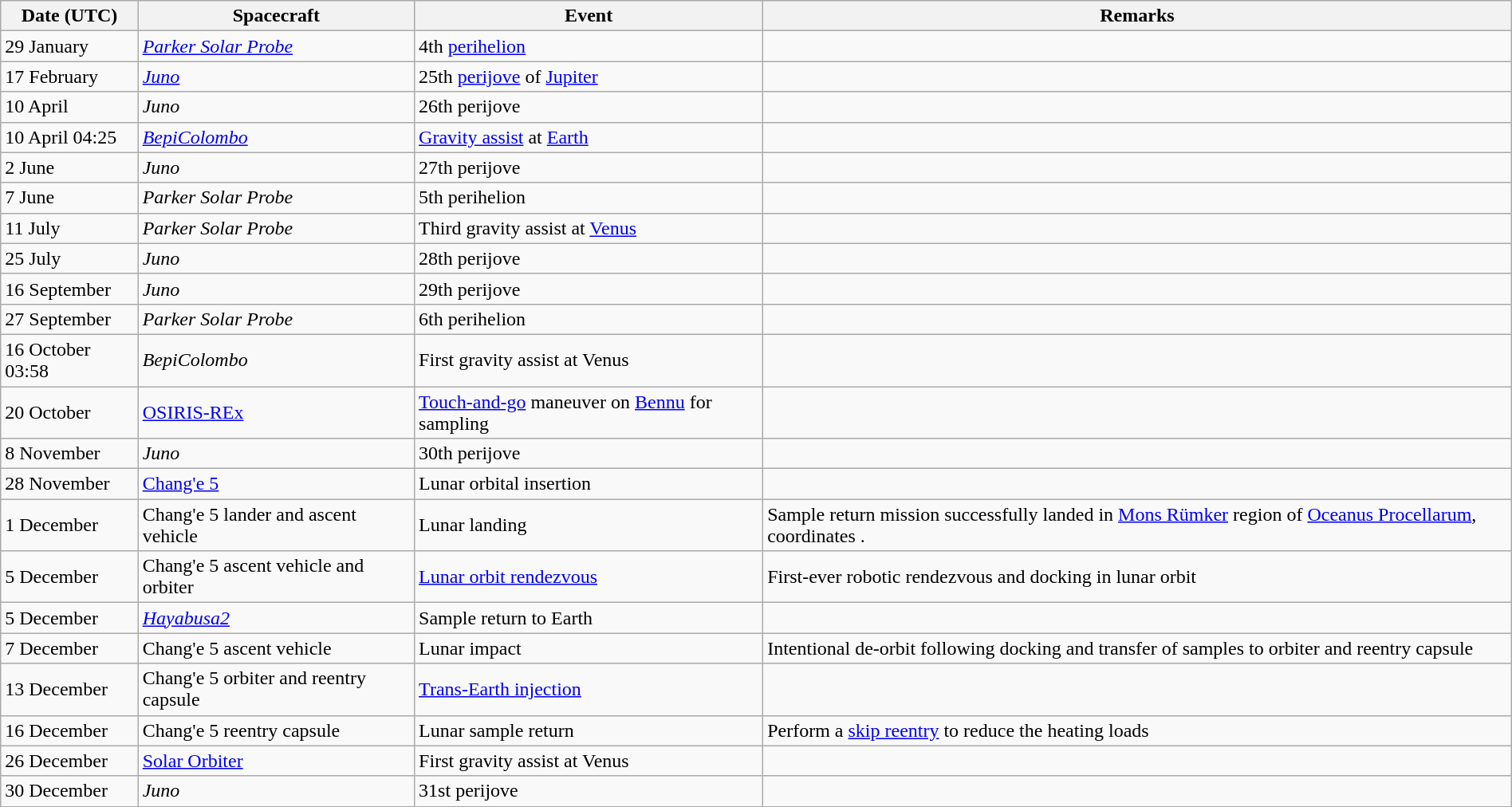<table class="wikitable" style="width:100%;">
<tr>
<th>Date (UTC)</th>
<th>Spacecraft</th>
<th>Event</th>
<th>Remarks</th>
</tr>
<tr>
<td>29 January</td>
<td><em><a href='#'>Parker Solar Probe</a></em></td>
<td>4th <a href='#'>perihelion</a></td>
<td></td>
</tr>
<tr>
<td>17 February</td>
<td><a href='#'><em>Juno</em></a></td>
<td>25th <a href='#'>perijove</a> of <a href='#'>Jupiter</a></td>
<td></td>
</tr>
<tr>
<td>10 April</td>
<td><em>Juno</em></td>
<td>26th perijove</td>
<td></td>
</tr>
<tr>
<td>10 April 04:25</td>
<td><em><a href='#'>BepiColombo</a></em></td>
<td><a href='#'>Gravity assist</a> at <a href='#'>Earth</a></td>
<td></td>
</tr>
<tr>
<td>2 June</td>
<td><em>Juno</em></td>
<td>27th perijove</td>
<td></td>
</tr>
<tr>
<td>7 June</td>
<td><em>Parker Solar Probe</em></td>
<td>5th perihelion</td>
<td></td>
</tr>
<tr>
<td>11 July</td>
<td><em>Parker Solar Probe</em></td>
<td>Third gravity assist at <a href='#'>Venus</a></td>
<td></td>
</tr>
<tr>
<td>25 July</td>
<td><em>Juno</em></td>
<td>28th perijove</td>
<td></td>
</tr>
<tr>
<td>16 September</td>
<td><em>Juno</em></td>
<td>29th perijove</td>
<td></td>
</tr>
<tr>
<td>27 September</td>
<td><em>Parker Solar Probe</em></td>
<td>6th perihelion</td>
<td></td>
</tr>
<tr>
<td>16 October 03:58</td>
<td><em>BepiColombo</em></td>
<td>First gravity assist at Venus</td>
<td></td>
</tr>
<tr>
<td>20 October</td>
<td><a href='#'>OSIRIS-REx</a></td>
<td><a href='#'>Touch-and-go</a> maneuver on <a href='#'>Bennu</a> for sampling</td>
<td></td>
</tr>
<tr>
<td>8 November</td>
<td><em>Juno</em></td>
<td>30th perijove</td>
<td></td>
</tr>
<tr>
<td>28 November</td>
<td><a href='#'>Chang'e 5</a></td>
<td>Lunar orbital insertion </td>
<td></td>
</tr>
<tr>
<td>1 December</td>
<td>Chang'e 5 lander and ascent vehicle</td>
<td>Lunar landing</td>
<td>Sample return mission successfully landed in <a href='#'>Mons Rümker</a> region of <a href='#'>Oceanus Procellarum</a>, coordinates .</td>
</tr>
<tr>
<td>5 December</td>
<td>Chang'e 5 ascent vehicle and orbiter</td>
<td><a href='#'>Lunar orbit rendezvous</a></td>
<td>First-ever robotic rendezvous and docking in lunar orbit</td>
</tr>
<tr>
<td>5 December </td>
<td><em><a href='#'>Hayabusa2</a></em></td>
<td>Sample return to Earth</td>
<td></td>
</tr>
<tr>
<td>7 December</td>
<td>Chang'e 5 ascent vehicle</td>
<td>Lunar impact</td>
<td>Intentional de-orbit following docking and transfer of samples to orbiter and reentry capsule</td>
</tr>
<tr>
<td>13 December</td>
<td>Chang'e 5 orbiter and reentry capsule</td>
<td><a href='#'>Trans-Earth injection</a></td>
<td></td>
</tr>
<tr>
<td>16 December</td>
<td>Chang'e 5  reentry capsule</td>
<td>Lunar sample return</td>
<td>Perform a <a href='#'>skip reentry</a> to reduce the heating loads</td>
</tr>
<tr>
<td>26 December</td>
<td><a href='#'>Solar Orbiter</a></td>
<td>First gravity assist at Venus </td>
<td></td>
</tr>
<tr>
<td>30 December</td>
<td><em>Juno</em></td>
<td>31st perijove</td>
<td></td>
</tr>
</table>
